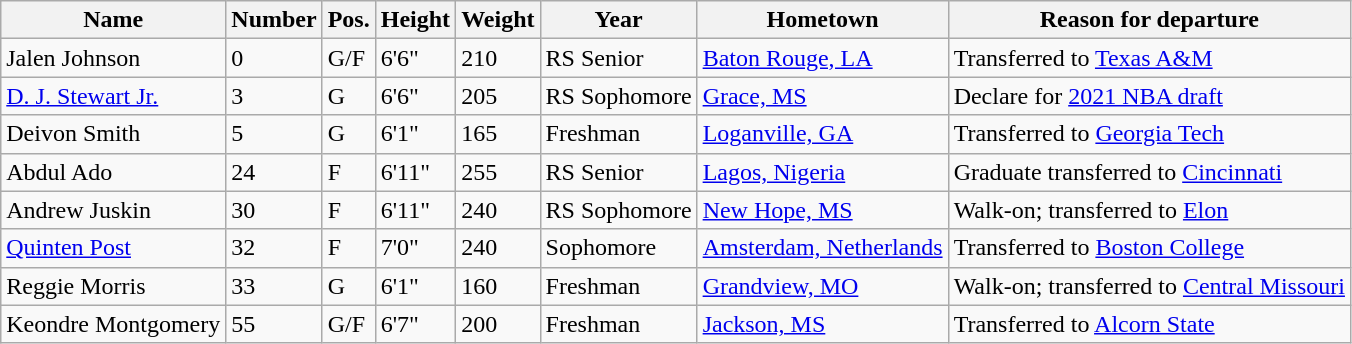<table class="wikitable sortable" border="1">
<tr>
<th>Name</th>
<th>Number</th>
<th>Pos.</th>
<th>Height</th>
<th>Weight</th>
<th>Year</th>
<th>Hometown</th>
<th class="unsortable">Reason for departure</th>
</tr>
<tr>
<td>Jalen Johnson</td>
<td>0</td>
<td>G/F</td>
<td>6'6"</td>
<td>210</td>
<td>RS Senior</td>
<td><a href='#'>Baton Rouge, LA</a></td>
<td>Transferred to <a href='#'>Texas A&M</a></td>
</tr>
<tr>
<td><a href='#'>D. J. Stewart Jr.</a></td>
<td>3</td>
<td>G</td>
<td>6'6"</td>
<td>205</td>
<td>RS Sophomore</td>
<td><a href='#'>Grace, MS</a></td>
<td>Declare for <a href='#'>2021 NBA draft</a></td>
</tr>
<tr>
<td>Deivon Smith</td>
<td>5</td>
<td>G</td>
<td>6'1"</td>
<td>165</td>
<td>Freshman</td>
<td><a href='#'>Loganville, GA</a></td>
<td>Transferred to <a href='#'>Georgia Tech</a></td>
</tr>
<tr>
<td>Abdul Ado</td>
<td>24</td>
<td>F</td>
<td>6'11"</td>
<td>255</td>
<td>RS Senior</td>
<td><a href='#'>Lagos, Nigeria</a></td>
<td>Graduate transferred to <a href='#'>Cincinnati</a></td>
</tr>
<tr>
<td>Andrew Juskin</td>
<td>30</td>
<td>F</td>
<td>6'11"</td>
<td>240</td>
<td>RS Sophomore</td>
<td><a href='#'>New Hope, MS</a></td>
<td>Walk-on; transferred to <a href='#'>Elon</a></td>
</tr>
<tr>
<td><a href='#'>Quinten Post</a></td>
<td>32</td>
<td>F</td>
<td>7'0"</td>
<td>240</td>
<td>Sophomore</td>
<td><a href='#'>Amsterdam, Netherlands</a></td>
<td>Transferred to <a href='#'>Boston College</a></td>
</tr>
<tr>
<td>Reggie Morris</td>
<td>33</td>
<td>G</td>
<td>6'1"</td>
<td>160</td>
<td>Freshman</td>
<td><a href='#'>Grandview, MO</a></td>
<td>Walk-on; transferred to <a href='#'>Central Missouri</a></td>
</tr>
<tr>
<td>Keondre Montgomery</td>
<td>55</td>
<td>G/F</td>
<td>6'7"</td>
<td>200</td>
<td>Freshman</td>
<td><a href='#'>Jackson, MS</a></td>
<td>Transferred to <a href='#'>Alcorn State</a></td>
</tr>
</table>
